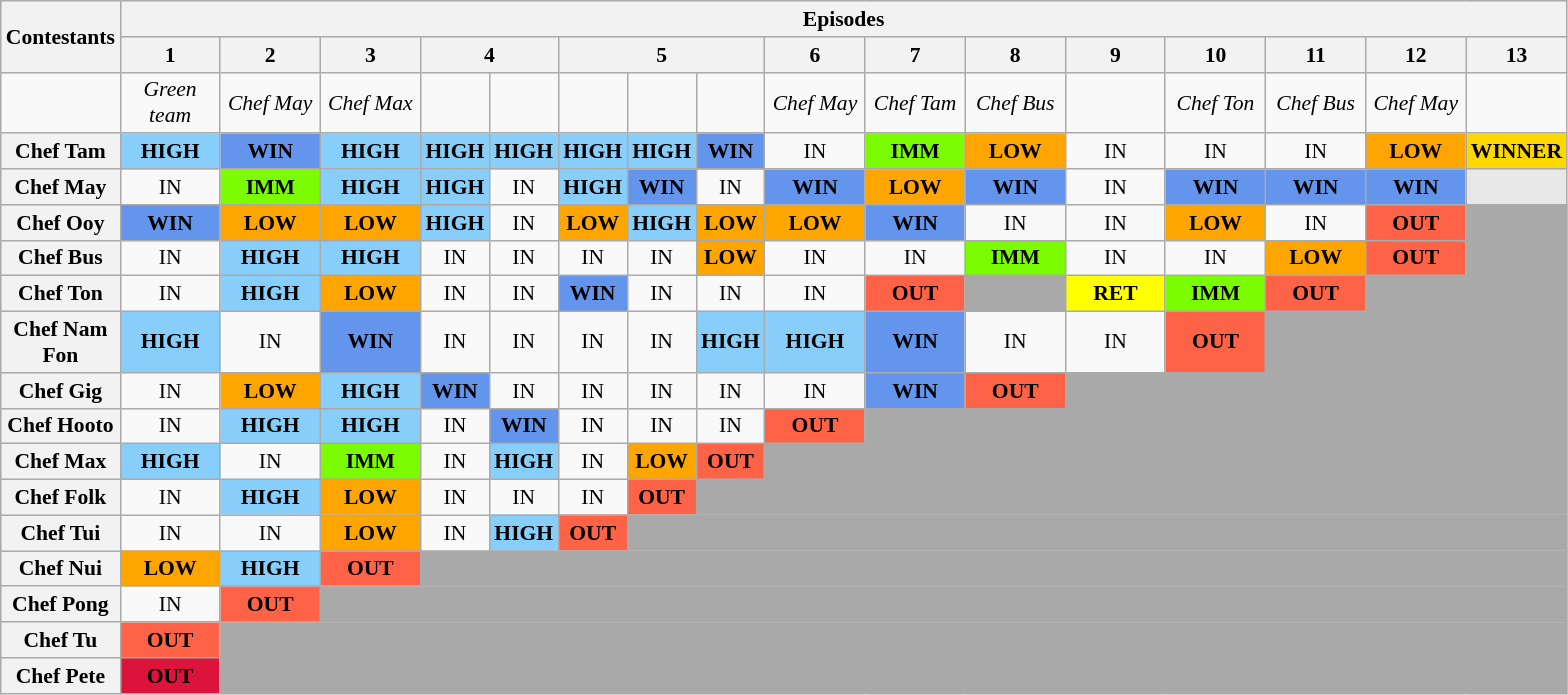<table class="wikitable" style="text-align:center; font-size:90%">
<tr>
<th rowspan=2 width="60">Contestants</th>
<th colspan=16>Episodes</th>
</tr>
<tr>
<th style="width:60px;">1</th>
<th style="width:60px;">2</th>
<th style="width:60px;">3</th>
<th style="width:60px;" colspan="2">4</th>
<th style="width:60px;" colspan="3">5</th>
<th style="width:60px;">6</th>
<th style="width:60px;">7</th>
<th style="width:60px;">8</th>
<th style="width:60px;">9</th>
<th style="width:60px;">10</th>
<th style="width:60px;">11</th>
<th style="width:60px;">12</th>
<th style="width:60px;">13</th>
</tr>
<tr>
<td></td>
<td><em>Green team</em></td>
<td><em>Chef May</em></td>
<td><em>Chef Max</em></td>
<td></td>
<td></td>
<td></td>
<td></td>
<td></td>
<td><em>Chef May</em></td>
<td><em>Chef Tam</em></td>
<td><em>Chef Bus</em></td>
<td></td>
<td><em>Chef Ton</em></td>
<td><em>Chef Bus</em></td>
<td><em>Chef May</em></td>
<td></td>
</tr>
<tr>
<th>Chef Tam</th>
<td style="background:lightskyblue"><strong>HIGH</strong></td>
<td style="background:cornflowerblue"><strong>WIN</strong></td>
<td style="background:lightskyblue"><strong>HIGH</strong></td>
<td style="background:lightskyblue"><strong>HIGH</strong></td>
<td style="background:lightskyblue"><strong>HIGH</strong></td>
<td style="background:lightskyblue"><strong>HIGH</strong></td>
<td style="background:lightskyblue"><strong>HIGH</strong></td>
<td style="background:cornflowerblue"><strong>WIN</strong></td>
<td>IN</td>
<td style="background:lawngreen"><strong>IMM</strong></td>
<td style="background:orange"><strong>LOW</strong></td>
<td>IN</td>
<td>IN</td>
<td>IN</td>
<td style="background:orange"><strong>LOW</strong></td>
<td style="background:gold"><strong>WINNER</strong></td>
</tr>
<tr>
<th>Chef May</th>
<td>IN</td>
<td style="background:lawngreen"><strong>IMM</strong></td>
<td style="background:lightskyblue"><strong>HIGH</strong></td>
<td style="background:lightskyblue"><strong>HIGH</strong></td>
<td>IN</td>
<td style="background:lightskyblue"><strong>HIGH</strong></td>
<td style="background:cornflowerblue"><strong>WIN</strong></td>
<td>IN</td>
<td style="background:cornflowerblue"><strong>WIN</strong></td>
<td style="background:orange"><strong>LOW</strong></td>
<td style="background:cornflowerblue"><strong>WIN</strong></td>
<td>IN</td>
<td style="background:cornflowerblue"><strong>WIN</strong></td>
<td style="background:cornflowerblue"><strong>WIN</strong></td>
<td style="background:cornflowerblue"><strong>WIN</strong></td>
<td style="background:#e8e8e8"><strong></strong></td>
</tr>
<tr>
<th>Chef Ooy</th>
<td style="background:cornflowerblue"><strong>WIN</strong></td>
<td style="background:orange"><strong>LOW</strong></td>
<td style="background:orange"><strong>LOW</strong></td>
<td style="background:lightskyblue"><strong>HIGH</strong></td>
<td>IN</td>
<td style="background:orange"><strong>LOW</strong></td>
<td style="background:lightskyblue"><strong>HIGH</strong></td>
<td style="background:orange"><strong>LOW</strong></td>
<td style="background:orange"><strong>LOW</strong></td>
<td style="background:cornflowerblue"><strong>WIN</strong></td>
<td>IN</td>
<td>IN</td>
<td style="background:orange"><strong>LOW</strong></td>
<td>IN</td>
<td style="background:tomato"><strong>OUT</strong></td>
<td style="background:darkgrey"></td>
</tr>
<tr>
<th>Chef Bus</th>
<td>IN</td>
<td style="background:lightskyblue"><strong>HIGH</strong></td>
<td style="background:lightskyblue"><strong>HIGH</strong></td>
<td>IN</td>
<td>IN</td>
<td>IN</td>
<td>IN</td>
<td style="background:orange"><strong>LOW</strong></td>
<td>IN</td>
<td>IN</td>
<td style="background:lawngreen"><strong>IMM</strong></td>
<td>IN</td>
<td>IN</td>
<td style="background:orange"><strong>LOW</strong></td>
<td style="background:tomato"><strong>OUT</strong></td>
<td style="background:darkgrey"></td>
</tr>
<tr>
<th>Chef Ton</th>
<td>IN</td>
<td style="background:lightskyblue"><strong>HIGH</strong></td>
<td style="background:orange"><strong>LOW</strong></td>
<td>IN</td>
<td>IN</td>
<td style="background:cornflowerblue"><strong>WIN</strong></td>
<td>IN</td>
<td>IN</td>
<td>IN</td>
<td style="background:tomato"><strong>OUT</strong></td>
<td style="background:darkgrey" colspan="1"></td>
<td style="background:yellow"><strong>RET</strong></td>
<td style="background:lawngreen"><strong>IMM</strong></td>
<td style="background:tomato"><strong>OUT</strong></td>
<td colspan="2" style="background:darkgrey"></td>
</tr>
<tr>
<th>Chef Nam Fon</th>
<td style="background:lightskyblue"><strong>HIGH</strong></td>
<td>IN</td>
<td style="background:cornflowerblue"><strong>WIN</strong></td>
<td>IN</td>
<td>IN</td>
<td>IN</td>
<td>IN</td>
<td style="background:lightskyblue"><strong>HIGH</strong></td>
<td style="background:lightskyblue"><strong>HIGH</strong></td>
<td style="background:cornflowerblue"><strong>WIN</strong></td>
<td>IN</td>
<td>IN</td>
<td style="background:tomato"><strong>OUT</strong></td>
<td colspan="3" style="background:darkgrey"></td>
</tr>
<tr>
<th>Chef Gig</th>
<td>IN</td>
<td style="background:orange"><strong>LOW</strong></td>
<td style="background:lightskyblue"><strong>HIGH</strong></td>
<td style="background:cornflowerblue"><strong>WIN</strong></td>
<td>IN</td>
<td>IN</td>
<td>IN</td>
<td>IN</td>
<td>IN</td>
<td style="background:cornflowerblue"><strong>WIN</strong></td>
<td style="background:tomato"><strong>OUT</strong></td>
<td colspan="5" style="background:darkgrey"></td>
</tr>
<tr>
<th>Chef Hooto</th>
<td>IN</td>
<td style="background:lightskyblue"><strong>HIGH</strong></td>
<td style="background:lightskyblue"><strong>HIGH</strong></td>
<td>IN</td>
<td style="background:cornflowerblue"><strong>WIN</strong></td>
<td>IN</td>
<td>IN</td>
<td>IN</td>
<td style="background:tomato"><strong>OUT</strong></td>
<td colspan="7" style="background:darkgrey"></td>
</tr>
<tr>
<th>Chef Max</th>
<td style="background:lightskyblue"><strong>HIGH</strong></td>
<td>IN</td>
<td style="background:lawngreen"><strong>IMM</strong></td>
<td>IN</td>
<td style="background:lightskyblue"><strong>HIGH</strong></td>
<td>IN</td>
<td style="background:orange"><strong>LOW</strong></td>
<td style="background:tomato"><strong>OUT</strong></td>
<td colspan="8" style="background:darkgrey"></td>
</tr>
<tr>
<th>Chef Folk</th>
<td>IN</td>
<td style="background:lightskyblue"><strong>HIGH</strong></td>
<td style="background:orange"><strong>LOW</strong></td>
<td>IN</td>
<td>IN</td>
<td>IN</td>
<td style="background:tomato"><strong>OUT</strong></td>
<td colspan="9" style="background:darkgrey"></td>
</tr>
<tr>
<th>Chef Tui</th>
<td>IN</td>
<td>IN</td>
<td style="background:orange"><strong>LOW</strong></td>
<td>IN</td>
<td style="background:lightskyblue"><strong>HIGH</strong></td>
<td style="background:tomato"><strong>OUT</strong></td>
<td colspan="10" style="background:darkgrey"></td>
</tr>
<tr>
<th>Chef Nui</th>
<td style="background:orange"><strong>LOW</strong></td>
<td style="background:lightskyblue"><strong>HIGH</strong></td>
<td style="background:tomato"><strong>OUT</strong></td>
<td colspan="13" style="background:darkgrey"></td>
</tr>
<tr>
<th>Chef Pong</th>
<td>IN</td>
<td style="background:tomato"><strong>OUT</strong></td>
<td colspan="14" style="background:darkgrey"></td>
</tr>
<tr>
<th>Chef Tu</th>
<td style="background:tomato"><strong>OUT</strong></td>
<td style="background:darkgrey" colspan="15"></td>
</tr>
<tr>
<th>Chef Pete</th>
<td style="background:crimson"><strong>OUT</strong></td>
<td style="background:darkgrey" colspan="15"></td>
</tr>
</table>
